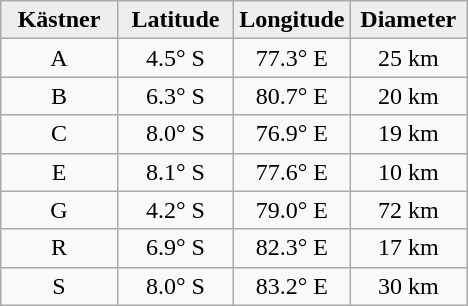<table class="wikitable">
<tr>
<th width="25%" style="background:#eeeeee;">Kästner</th>
<th width="25%" style="background:#eeeeee;">Latitude</th>
<th width="25%" style="background:#eeeeee;">Longitude</th>
<th width="25%" style="background:#eeeeee;">Diameter</th>
</tr>
<tr>
<td align="center">A</td>
<td align="center">4.5° S</td>
<td align="center">77.3° E</td>
<td align="center">25 km</td>
</tr>
<tr>
<td align="center">B</td>
<td align="center">6.3° S</td>
<td align="center">80.7° E</td>
<td align="center">20 km</td>
</tr>
<tr>
<td align="center">C</td>
<td align="center">8.0° S</td>
<td align="center">76.9° E</td>
<td align="center">19 km</td>
</tr>
<tr>
<td align="center">E</td>
<td align="center">8.1° S</td>
<td align="center">77.6° E</td>
<td align="center">10 km</td>
</tr>
<tr>
<td align="center">G</td>
<td align="center">4.2° S</td>
<td align="center">79.0° E</td>
<td align="center">72 km</td>
</tr>
<tr>
<td align="center">R</td>
<td align="center">6.9° S</td>
<td align="center">82.3° E</td>
<td align="center">17 km</td>
</tr>
<tr>
<td align="center">S</td>
<td align="center">8.0° S</td>
<td align="center">83.2° E</td>
<td align="center">30 km</td>
</tr>
</table>
